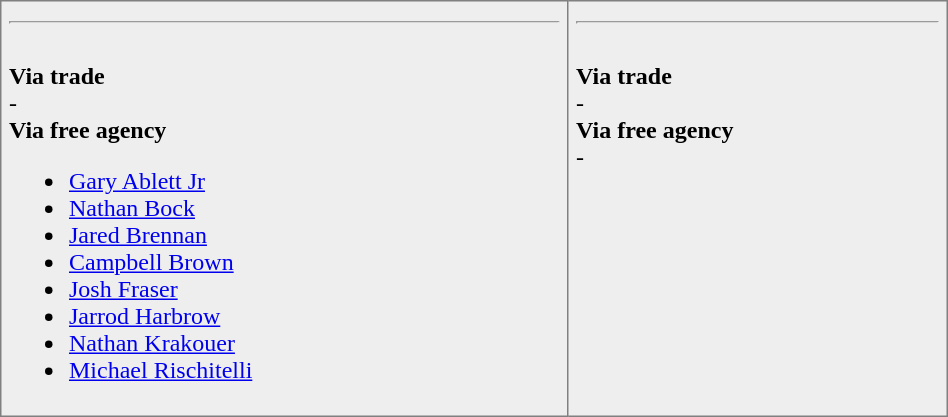<table border="1" style="border-collapse:collapse; background:#eee; width: 50%"  cellpadding="5">
<tr>
<td valign="top"> <hr><br><strong>Via trade</strong> <br>
- <br>
<strong>Via free agency</strong><ul><li><a href='#'>Gary Ablett Jr</a></li><li><a href='#'>Nathan Bock</a></li><li><a href='#'>Jared Brennan</a></li><li><a href='#'>Campbell Brown</a></li><li><a href='#'>Josh Fraser</a></li><li><a href='#'>Jarrod Harbrow</a></li><li><a href='#'>Nathan Krakouer</a></li><li><a href='#'>Michael Rischitelli</a></li></ul></td>
<td valign="top"> <hr><br><strong>Via trade</strong> <br>
- <br>
<strong>Via free agency</strong> <br>
-</td>
</tr>
</table>
